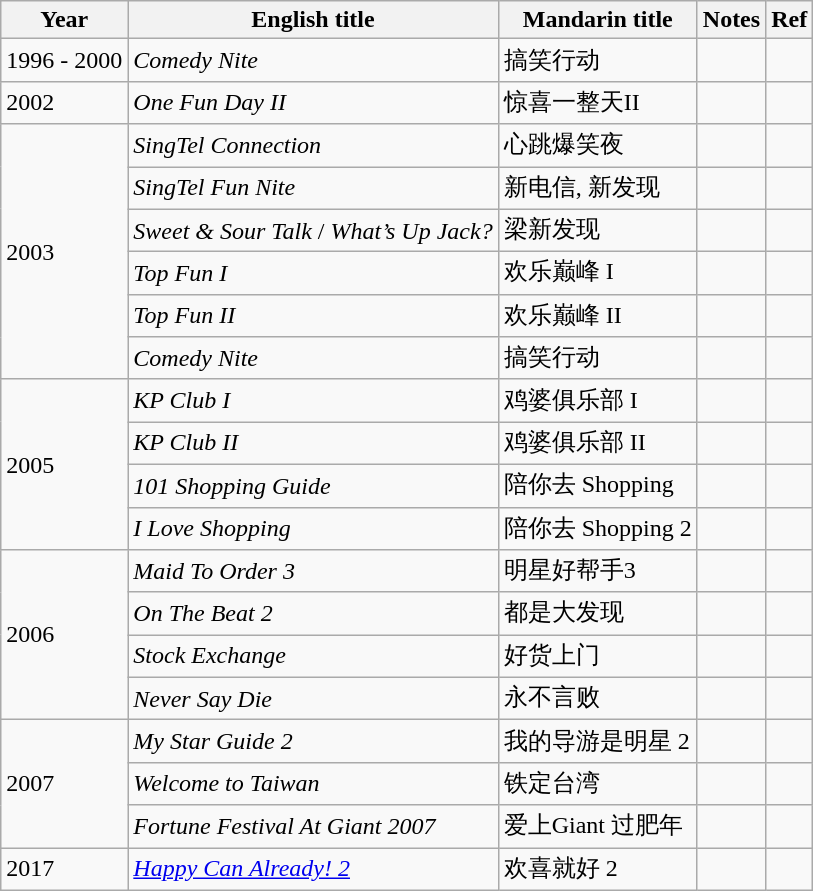<table class="wikitable sortable">
<tr>
<th>Year</th>
<th>English title</th>
<th>Mandarin title</th>
<th class="unsortable">Notes</th>
<th class="unsortable">Ref</th>
</tr>
<tr>
<td>1996 - 2000</td>
<td><em>Comedy Nite</em></td>
<td>搞笑行动</td>
<td></td>
<td></td>
</tr>
<tr>
<td>2002</td>
<td><em>One Fun Day II</em></td>
<td>惊喜一整天II</td>
<td></td>
<td></td>
</tr>
<tr>
<td rowspan="6">2003</td>
<td><em>SingTel Connection</em></td>
<td>心跳爆笑夜</td>
<td></td>
<td></td>
</tr>
<tr>
<td><em>SingTel Fun Nite</em></td>
<td>新电信, 新发现</td>
<td></td>
<td></td>
</tr>
<tr>
<td><em>Sweet & Sour Talk</em> / <em>What’s Up Jack?</em></td>
<td>梁新发现</td>
<td></td>
<td></td>
</tr>
<tr>
<td><em>Top Fun I</em></td>
<td>欢乐巅峰 I</td>
<td></td>
<td></td>
</tr>
<tr>
<td><em>Top Fun II</em></td>
<td>欢乐巅峰 II</td>
<td></td>
<td></td>
</tr>
<tr>
<td><em>Comedy Nite</em></td>
<td>搞笑行动</td>
<td></td>
<td></td>
</tr>
<tr>
<td rowspan="4">2005</td>
<td><em>KP Club I</em></td>
<td>鸡婆俱乐部 I</td>
<td></td>
<td></td>
</tr>
<tr>
<td><em>KP Club II</em></td>
<td>鸡婆俱乐部 II</td>
<td></td>
<td></td>
</tr>
<tr>
<td><em>101 Shopping Guide</em></td>
<td>陪你去 Shopping</td>
<td></td>
<td></td>
</tr>
<tr>
<td><em>I Love Shopping</em></td>
<td>陪你去 Shopping 2</td>
<td></td>
<td></td>
</tr>
<tr>
<td rowspan="4">2006</td>
<td><em>Maid To Order 3</em></td>
<td>明星好帮手3</td>
<td></td>
<td></td>
</tr>
<tr>
<td><em>On The Beat 2</em></td>
<td>都是大发现</td>
<td></td>
<td></td>
</tr>
<tr>
<td><em>Stock Exchange</em></td>
<td>好货上门</td>
<td></td>
<td></td>
</tr>
<tr>
<td><em>Never Say Die</em></td>
<td>永不言败</td>
<td></td>
<td></td>
</tr>
<tr>
<td rowspan="3">2007</td>
<td><em>My Star Guide 2</em></td>
<td>我的导游是明星 2</td>
<td></td>
<td></td>
</tr>
<tr>
<td><em>Welcome to Taiwan</em></td>
<td>铁定台湾</td>
<td></td>
<td></td>
</tr>
<tr>
<td><em>Fortune Festival At Giant 2007</em></td>
<td>爱上Giant 过肥年</td>
<td></td>
<td></td>
</tr>
<tr>
<td>2017</td>
<td><em><a href='#'>Happy Can Already! 2</a></em></td>
<td>欢喜就好 2</td>
<td></td>
<td></td>
</tr>
</table>
